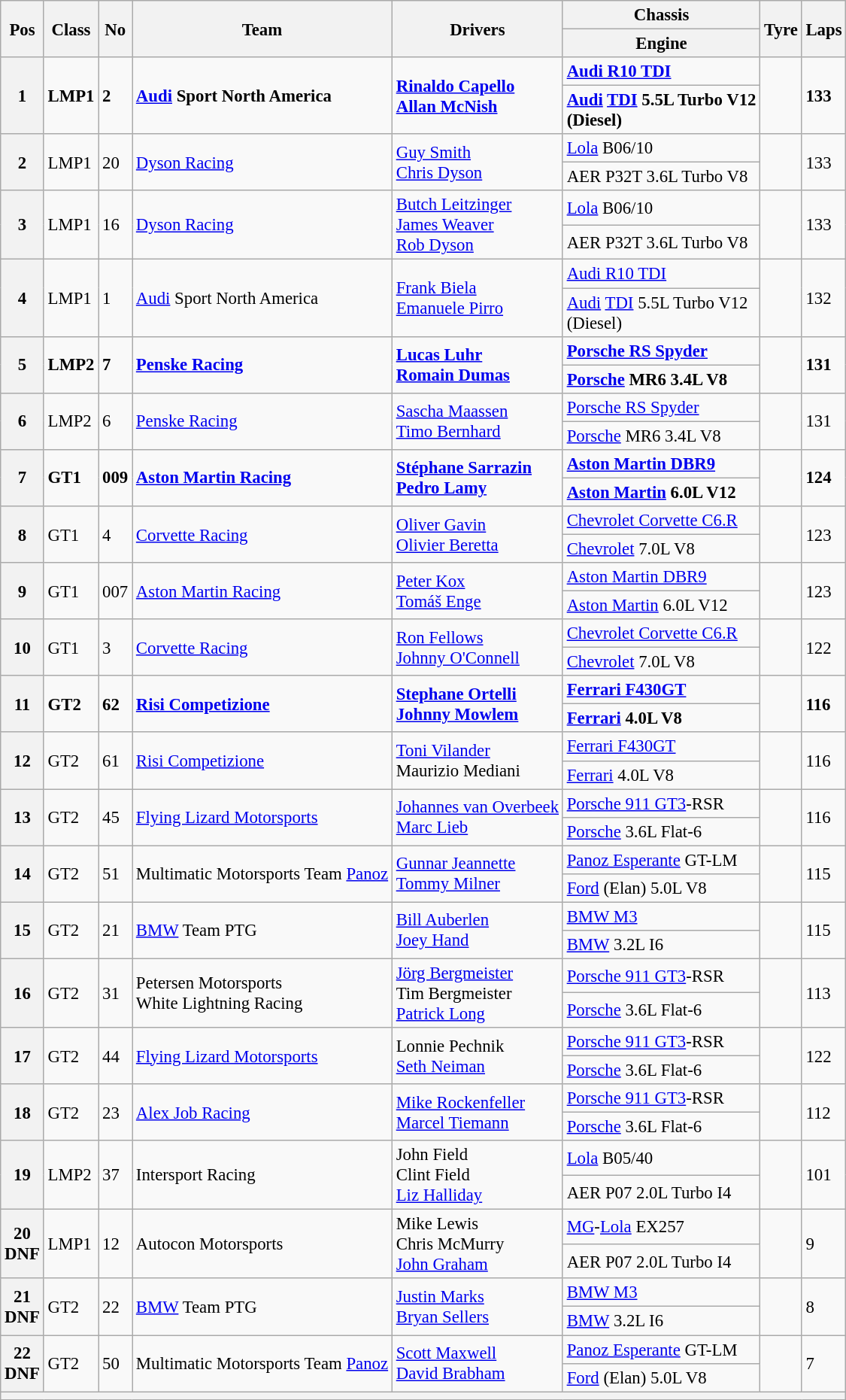<table class="wikitable" style="font-size: 95%;">
<tr>
<th rowspan=2>Pos</th>
<th rowspan=2>Class</th>
<th rowspan=2>No</th>
<th rowspan=2>Team</th>
<th rowspan=2>Drivers</th>
<th>Chassis</th>
<th rowspan=2>Tyre</th>
<th rowspan=2>Laps</th>
</tr>
<tr>
<th>Engine</th>
</tr>
<tr style="font-weight:bold">
<th rowspan=2>1</th>
<td rowspan=2>LMP1</td>
<td rowspan=2>2</td>
<td rowspan=2> <a href='#'>Audi</a> Sport North America</td>
<td rowspan=2> <a href='#'>Rinaldo Capello</a><br> <a href='#'>Allan McNish</a></td>
<td><a href='#'>Audi R10 TDI</a></td>
<td rowspan=2></td>
<td rowspan=2>133</td>
</tr>
<tr style="font-weight:bold">
<td><a href='#'>Audi</a> <a href='#'>TDI</a> 5.5L Turbo V12<br>(Diesel)</td>
</tr>
<tr>
<th rowspan=2>2</th>
<td rowspan=2>LMP1</td>
<td rowspan=2>20</td>
<td rowspan=2> <a href='#'>Dyson Racing</a></td>
<td rowspan=2> <a href='#'>Guy Smith</a><br> <a href='#'>Chris Dyson</a></td>
<td><a href='#'>Lola</a> B06/10</td>
<td rowspan=2></td>
<td rowspan=2>133</td>
</tr>
<tr>
<td>AER P32T 3.6L Turbo V8</td>
</tr>
<tr>
<th rowspan=2>3</th>
<td rowspan=2>LMP1</td>
<td rowspan=2>16</td>
<td rowspan=2> <a href='#'>Dyson Racing</a></td>
<td rowspan=2> <a href='#'>Butch Leitzinger</a><br> <a href='#'>James Weaver</a><br> <a href='#'>Rob Dyson</a></td>
<td><a href='#'>Lola</a> B06/10</td>
<td rowspan=2></td>
<td rowspan=2>133</td>
</tr>
<tr>
<td>AER P32T 3.6L Turbo V8</td>
</tr>
<tr>
<th rowspan=2>4</th>
<td rowspan=2>LMP1</td>
<td rowspan=2>1</td>
<td rowspan=2> <a href='#'>Audi</a> Sport North America</td>
<td rowspan=2> <a href='#'>Frank Biela</a><br> <a href='#'>Emanuele Pirro</a></td>
<td><a href='#'>Audi R10 TDI</a></td>
<td rowspan=2></td>
<td rowspan=2>132</td>
</tr>
<tr>
<td><a href='#'>Audi</a> <a href='#'>TDI</a> 5.5L Turbo V12<br>(Diesel)</td>
</tr>
<tr style="font-weight:bold">
<th rowspan=2>5</th>
<td rowspan=2>LMP2</td>
<td rowspan=2>7</td>
<td rowspan=2> <a href='#'>Penske Racing</a></td>
<td rowspan=2> <a href='#'>Lucas Luhr</a><br> <a href='#'>Romain Dumas</a></td>
<td><a href='#'>Porsche RS Spyder</a></td>
<td rowspan=2></td>
<td rowspan=2>131</td>
</tr>
<tr style="font-weight:bold">
<td><a href='#'>Porsche</a> MR6 3.4L V8</td>
</tr>
<tr>
<th rowspan=2>6</th>
<td rowspan=2>LMP2</td>
<td rowspan=2>6</td>
<td rowspan=2> <a href='#'>Penske Racing</a></td>
<td rowspan=2> <a href='#'>Sascha Maassen</a><br> <a href='#'>Timo Bernhard</a></td>
<td><a href='#'>Porsche RS Spyder</a></td>
<td rowspan=2></td>
<td rowspan=2>131</td>
</tr>
<tr>
<td><a href='#'>Porsche</a> MR6 3.4L V8</td>
</tr>
<tr style="font-weight:bold">
<th rowspan=2>7</th>
<td rowspan=2>GT1</td>
<td rowspan=2>009</td>
<td rowspan=2> <a href='#'>Aston Martin Racing</a></td>
<td rowspan=2> <a href='#'>Stéphane Sarrazin</a><br> <a href='#'>Pedro Lamy</a></td>
<td><a href='#'>Aston Martin DBR9</a></td>
<td rowspan=2></td>
<td rowspan=2>124</td>
</tr>
<tr style="font-weight:bold">
<td><a href='#'>Aston Martin</a> 6.0L V12</td>
</tr>
<tr>
<th rowspan=2>8</th>
<td rowspan=2>GT1</td>
<td rowspan=2>4</td>
<td rowspan=2> <a href='#'>Corvette Racing</a></td>
<td rowspan=2> <a href='#'>Oliver Gavin</a><br> <a href='#'>Olivier Beretta</a></td>
<td><a href='#'>Chevrolet Corvette C6.R</a></td>
<td rowspan=2></td>
<td rowspan=2>123</td>
</tr>
<tr>
<td><a href='#'>Chevrolet</a> 7.0L V8</td>
</tr>
<tr>
<th rowspan=2>9</th>
<td rowspan=2>GT1</td>
<td rowspan=2>007</td>
<td rowspan=2> <a href='#'>Aston Martin Racing</a></td>
<td rowspan=2> <a href='#'>Peter Kox</a><br> <a href='#'>Tomáš Enge</a></td>
<td><a href='#'>Aston Martin DBR9</a></td>
<td rowspan=2></td>
<td rowspan=2>123</td>
</tr>
<tr>
<td><a href='#'>Aston Martin</a> 6.0L V12</td>
</tr>
<tr>
<th rowspan=2>10</th>
<td rowspan=2>GT1</td>
<td rowspan=2>3</td>
<td rowspan=2> <a href='#'>Corvette Racing</a></td>
<td rowspan=2> <a href='#'>Ron Fellows</a><br> <a href='#'>Johnny O'Connell</a></td>
<td><a href='#'>Chevrolet Corvette C6.R</a></td>
<td rowspan=2></td>
<td rowspan=2>122</td>
</tr>
<tr>
<td><a href='#'>Chevrolet</a> 7.0L V8</td>
</tr>
<tr style="font-weight:bold">
<th rowspan=2>11</th>
<td rowspan=2>GT2</td>
<td rowspan=2>62</td>
<td rowspan=2> <a href='#'>Risi Competizione</a></td>
<td rowspan=2> <a href='#'>Stephane Ortelli</a><br> <a href='#'>Johnny Mowlem</a></td>
<td><a href='#'>Ferrari F430GT</a></td>
<td rowspan=2></td>
<td rowspan=2>116</td>
</tr>
<tr style="font-weight:bold">
<td><a href='#'>Ferrari</a> 4.0L V8</td>
</tr>
<tr>
<th rowspan=2>12</th>
<td rowspan=2>GT2</td>
<td rowspan=2>61</td>
<td rowspan=2> <a href='#'>Risi Competizione</a></td>
<td rowspan=2> <a href='#'>Toni Vilander</a><br> Maurizio Mediani</td>
<td><a href='#'>Ferrari F430GT</a></td>
<td rowspan=2></td>
<td rowspan=2>116</td>
</tr>
<tr>
<td><a href='#'>Ferrari</a> 4.0L V8</td>
</tr>
<tr>
<th rowspan=2>13</th>
<td rowspan=2>GT2</td>
<td rowspan=2>45</td>
<td rowspan=2> <a href='#'>Flying Lizard Motorsports</a></td>
<td rowspan=2> <a href='#'>Johannes van Overbeek</a><br> <a href='#'>Marc Lieb</a></td>
<td><a href='#'>Porsche 911 GT3</a>-RSR</td>
<td rowspan=2></td>
<td rowspan=2>116</td>
</tr>
<tr>
<td><a href='#'>Porsche</a> 3.6L Flat-6</td>
</tr>
<tr>
<th rowspan=2>14</th>
<td rowspan=2>GT2</td>
<td rowspan=2>51</td>
<td rowspan=2> Multimatic Motorsports Team <a href='#'>Panoz</a></td>
<td rowspan=2> <a href='#'>Gunnar Jeannette</a><br> <a href='#'>Tommy Milner</a></td>
<td><a href='#'>Panoz Esperante</a> GT-LM</td>
<td rowspan=2></td>
<td rowspan=2>115</td>
</tr>
<tr>
<td><a href='#'>Ford</a> (Elan) 5.0L V8</td>
</tr>
<tr>
<th rowspan=2>15</th>
<td rowspan=2>GT2</td>
<td rowspan=2>21</td>
<td rowspan=2> <a href='#'>BMW</a> Team PTG</td>
<td rowspan=2> <a href='#'>Bill Auberlen</a><br> <a href='#'>Joey Hand</a></td>
<td><a href='#'>BMW M3</a></td>
<td rowspan=2></td>
<td rowspan=2>115</td>
</tr>
<tr>
<td><a href='#'>BMW</a> 3.2L I6</td>
</tr>
<tr>
<th rowspan=2>16</th>
<td rowspan=2>GT2</td>
<td rowspan=2>31</td>
<td rowspan=2> Petersen Motorsports<br> White Lightning Racing</td>
<td rowspan=2> <a href='#'>Jörg Bergmeister</a><br> Tim Bergmeister<br> <a href='#'>Patrick Long</a></td>
<td><a href='#'>Porsche 911 GT3</a>-RSR</td>
<td rowspan=2></td>
<td rowspan=2>113</td>
</tr>
<tr>
<td><a href='#'>Porsche</a> 3.6L Flat-6</td>
</tr>
<tr>
<th rowspan=2>17</th>
<td rowspan=2>GT2</td>
<td rowspan=2>44</td>
<td rowspan=2> <a href='#'>Flying Lizard Motorsports</a></td>
<td rowspan=2> Lonnie Pechnik<br> <a href='#'>Seth Neiman</a></td>
<td><a href='#'>Porsche 911 GT3</a>-RSR</td>
<td rowspan=2></td>
<td rowspan=2>122</td>
</tr>
<tr>
<td><a href='#'>Porsche</a> 3.6L Flat-6</td>
</tr>
<tr>
<th rowspan=2>18</th>
<td rowspan=2>GT2</td>
<td rowspan=2>23</td>
<td rowspan=2> <a href='#'>Alex Job Racing</a></td>
<td rowspan=2> <a href='#'>Mike Rockenfeller</a><br> <a href='#'>Marcel Tiemann</a></td>
<td><a href='#'>Porsche 911 GT3</a>-RSR</td>
<td rowspan=2></td>
<td rowspan=2>112</td>
</tr>
<tr>
<td><a href='#'>Porsche</a> 3.6L Flat-6</td>
</tr>
<tr>
<th rowspan=2>19</th>
<td rowspan=2>LMP2</td>
<td rowspan=2>37</td>
<td rowspan=2> Intersport Racing</td>
<td rowspan=2> John Field<br> Clint Field<br> <a href='#'>Liz Halliday</a></td>
<td><a href='#'>Lola</a> B05/40</td>
<td rowspan=2></td>
<td rowspan=2>101</td>
</tr>
<tr>
<td>AER P07 2.0L Turbo I4</td>
</tr>
<tr>
<th rowspan=2>20<br>DNF</th>
<td rowspan=2>LMP1</td>
<td rowspan=2>12</td>
<td rowspan=2> Autocon Motorsports</td>
<td rowspan=2> Mike Lewis<br> Chris McMurry<br> <a href='#'>John Graham</a></td>
<td><a href='#'>MG</a>-<a href='#'>Lola</a> EX257</td>
<td rowspan=2></td>
<td rowspan=2>9</td>
</tr>
<tr>
<td>AER P07 2.0L Turbo I4</td>
</tr>
<tr>
<th rowspan=2>21<br>DNF</th>
<td rowspan=2>GT2</td>
<td rowspan=2>22</td>
<td rowspan=2> <a href='#'>BMW</a> Team PTG</td>
<td rowspan=2> <a href='#'>Justin Marks</a><br> <a href='#'>Bryan Sellers</a></td>
<td><a href='#'>BMW M3</a></td>
<td rowspan=2></td>
<td rowspan=2>8</td>
</tr>
<tr>
<td><a href='#'>BMW</a> 3.2L I6</td>
</tr>
<tr>
<th rowspan=2>22<br>DNF</th>
<td rowspan=2>GT2</td>
<td rowspan=2>50</td>
<td rowspan=2> Multimatic Motorsports Team <a href='#'>Panoz</a></td>
<td rowspan=2> <a href='#'>Scott Maxwell</a><br> <a href='#'>David Brabham</a></td>
<td><a href='#'>Panoz Esperante</a> GT-LM</td>
<td rowspan=2></td>
<td rowspan=2>7</td>
</tr>
<tr>
<td><a href='#'>Ford</a> (Elan) 5.0L V8</td>
</tr>
<tr>
<th colspan=8> </th>
</tr>
</table>
